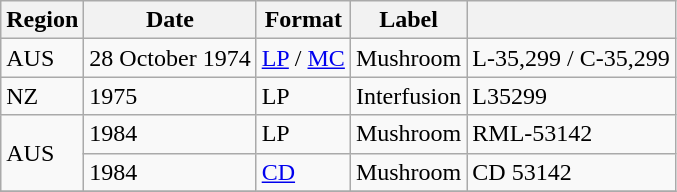<table class="wikitable plainrowheaders">
<tr>
<th scope="col">Region</th>
<th scope="col">Date</th>
<th scope="col">Format</th>
<th scope="col">Label</th>
<th scope="col"></th>
</tr>
<tr>
<td>AUS</td>
<td>28 October 1974</td>
<td><a href='#'>LP</a> / <a href='#'>MC</a></td>
<td>Mushroom</td>
<td>L-35,299 / C-35,299</td>
</tr>
<tr>
<td>NZ</td>
<td>1975</td>
<td>LP</td>
<td>Interfusion</td>
<td>L35299</td>
</tr>
<tr>
<td rowspan="2">AUS</td>
<td>1984</td>
<td>LP</td>
<td>Mushroom</td>
<td>RML-53142</td>
</tr>
<tr>
<td>1984</td>
<td><a href='#'>CD</a></td>
<td>Mushroom</td>
<td>CD 53142</td>
</tr>
<tr>
</tr>
</table>
